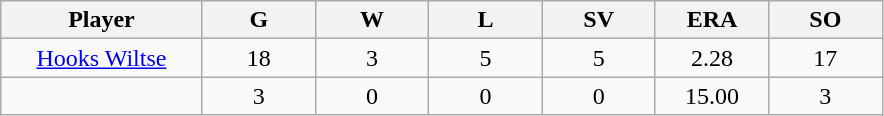<table class="wikitable sortable">
<tr>
<th bgcolor="#DDDDFF" width="16%">Player</th>
<th bgcolor="#DDDDFF" width="9%">G</th>
<th bgcolor="#DDDDFF" width="9%">W</th>
<th bgcolor="#DDDDFF" width="9%">L</th>
<th bgcolor="#DDDDFF" width="9%">SV</th>
<th bgcolor="#DDDDFF" width="9%">ERA</th>
<th bgcolor="#DDDDFF" width="9%">SO</th>
</tr>
<tr align="center">
<td><a href='#'>Hooks Wiltse</a></td>
<td>18</td>
<td>3</td>
<td>5</td>
<td>5</td>
<td>2.28</td>
<td>17</td>
</tr>
<tr align="center">
<td></td>
<td>3</td>
<td>0</td>
<td>0</td>
<td>0</td>
<td>15.00</td>
<td>3</td>
</tr>
</table>
